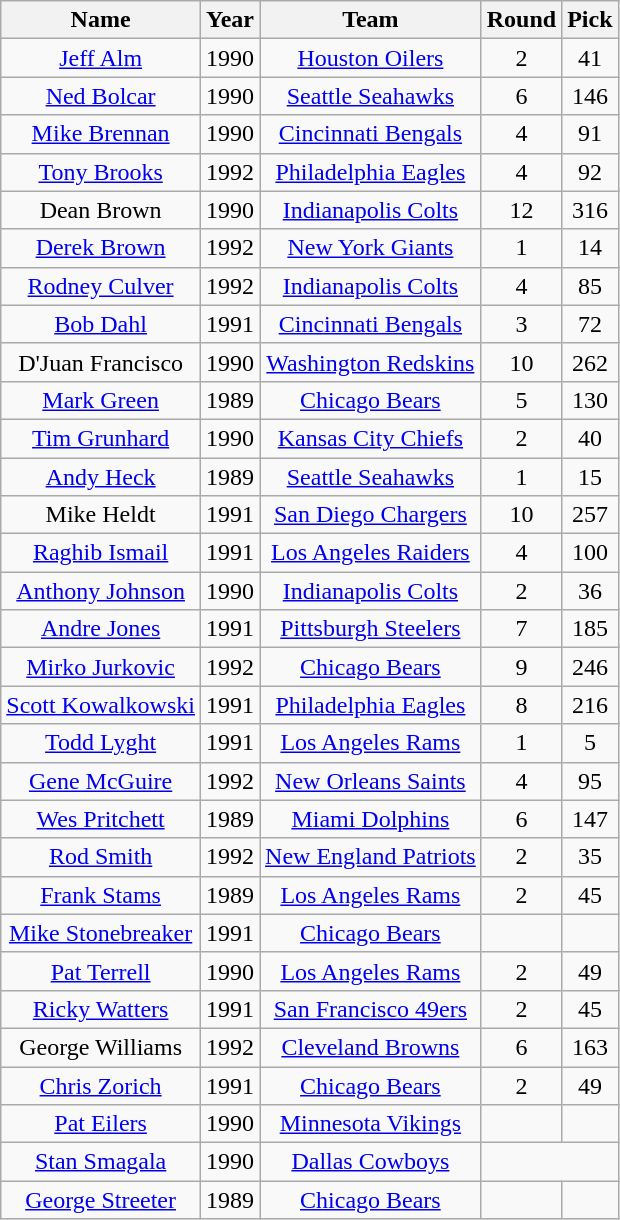<table class="wikitable sortable">
<tr align="center">
<th>Name</th>
<th>Year</th>
<th>Team</th>
<th>Round</th>
<th>Pick</th>
</tr>
<tr align="center">
<td><a href='#'>Jeff Alm</a></td>
<td>1990</td>
<td><a href='#'>Houston Oilers</a></td>
<td>2</td>
<td>41</td>
</tr>
<tr align="center">
<td><a href='#'>Ned Bolcar</a></td>
<td>1990</td>
<td><a href='#'>Seattle Seahawks</a></td>
<td>6</td>
<td>146</td>
</tr>
<tr align="center">
<td><a href='#'>Mike Brennan</a></td>
<td>1990</td>
<td><a href='#'>Cincinnati Bengals</a></td>
<td>4</td>
<td>91</td>
</tr>
<tr align="center">
<td><a href='#'>Tony Brooks</a></td>
<td>1992</td>
<td><a href='#'>Philadelphia Eagles</a></td>
<td>4</td>
<td>92</td>
</tr>
<tr align="center">
<td>Dean Brown</td>
<td>1990</td>
<td><a href='#'>Indianapolis Colts</a></td>
<td>12</td>
<td>316</td>
</tr>
<tr align="center">
<td><a href='#'>Derek Brown</a></td>
<td>1992</td>
<td><a href='#'>New York Giants</a></td>
<td>1</td>
<td>14</td>
</tr>
<tr align="center">
<td><a href='#'>Rodney Culver</a></td>
<td>1992</td>
<td><a href='#'>Indianapolis Colts</a></td>
<td>4</td>
<td>85</td>
</tr>
<tr align="center">
<td><a href='#'>Bob Dahl</a></td>
<td>1991</td>
<td><a href='#'>Cincinnati Bengals</a></td>
<td>3</td>
<td>72</td>
</tr>
<tr align="center">
<td>D'Juan Francisco</td>
<td>1990</td>
<td><a href='#'>Washington Redskins</a></td>
<td>10</td>
<td>262</td>
</tr>
<tr align="center">
<td><a href='#'>Mark Green</a></td>
<td>1989</td>
<td><a href='#'>Chicago Bears</a></td>
<td>5</td>
<td>130</td>
</tr>
<tr align="center">
<td><a href='#'>Tim Grunhard</a></td>
<td>1990</td>
<td><a href='#'>Kansas City Chiefs</a></td>
<td>2</td>
<td>40</td>
</tr>
<tr align="center">
<td><a href='#'>Andy Heck</a></td>
<td>1989</td>
<td><a href='#'>Seattle Seahawks</a></td>
<td>1</td>
<td>15</td>
</tr>
<tr align="center">
<td>Mike Heldt</td>
<td>1991</td>
<td><a href='#'>San Diego Chargers</a></td>
<td>10</td>
<td>257</td>
</tr>
<tr align="center">
<td><a href='#'>Raghib Ismail</a></td>
<td>1991</td>
<td><a href='#'>Los Angeles Raiders</a></td>
<td>4</td>
<td>100</td>
</tr>
<tr align="center">
<td><a href='#'>Anthony Johnson</a></td>
<td>1990</td>
<td><a href='#'>Indianapolis Colts</a></td>
<td>2</td>
<td>36</td>
</tr>
<tr align="center">
<td><a href='#'>Andre Jones</a></td>
<td>1991</td>
<td><a href='#'>Pittsburgh Steelers</a></td>
<td>7</td>
<td>185</td>
</tr>
<tr align="center">
<td><a href='#'>Mirko Jurkovic</a></td>
<td>1992</td>
<td><a href='#'>Chicago Bears</a></td>
<td>9</td>
<td>246</td>
</tr>
<tr align="center">
<td><a href='#'>Scott Kowalkowski</a></td>
<td>1991</td>
<td><a href='#'>Philadelphia Eagles</a></td>
<td>8</td>
<td>216</td>
</tr>
<tr align="center">
<td><a href='#'>Todd Lyght</a></td>
<td>1991</td>
<td><a href='#'>Los Angeles Rams</a></td>
<td>1</td>
<td>5</td>
</tr>
<tr align="center">
<td><a href='#'>Gene McGuire</a></td>
<td>1992</td>
<td><a href='#'>New Orleans Saints</a></td>
<td>4</td>
<td>95</td>
</tr>
<tr align="center">
<td><a href='#'>Wes Pritchett</a></td>
<td>1989</td>
<td><a href='#'>Miami Dolphins</a></td>
<td>6</td>
<td>147</td>
</tr>
<tr align="center">
<td><a href='#'>Rod Smith</a></td>
<td>1992</td>
<td><a href='#'>New England Patriots</a></td>
<td>2</td>
<td>35</td>
</tr>
<tr align="center">
<td><a href='#'>Frank Stams</a></td>
<td>1989</td>
<td><a href='#'>Los Angeles Rams</a></td>
<td>2</td>
<td>45</td>
</tr>
<tr align="center">
<td><a href='#'>Mike Stonebreaker</a></td>
<td>1991</td>
<td><a href='#'>Chicago Bears</a></td>
<td></td>
<td></td>
</tr>
<tr align="center">
<td><a href='#'>Pat Terrell</a></td>
<td>1990</td>
<td><a href='#'>Los Angeles Rams</a></td>
<td>2</td>
<td>49</td>
</tr>
<tr align="center">
<td><a href='#'>Ricky Watters</a></td>
<td>1991</td>
<td><a href='#'>San Francisco 49ers</a></td>
<td>2</td>
<td>45</td>
</tr>
<tr align="center">
<td>George Williams</td>
<td>1992</td>
<td><a href='#'>Cleveland Browns</a></td>
<td>6</td>
<td>163</td>
</tr>
<tr align="center">
<td><a href='#'>Chris Zorich</a></td>
<td>1991</td>
<td><a href='#'>Chicago Bears</a></td>
<td>2</td>
<td>49</td>
</tr>
<tr align="center">
<td><a href='#'>Pat Eilers</a></td>
<td>1990</td>
<td><a href='#'>Minnesota Vikings</a></td>
<td></td>
<td></td>
</tr>
<tr align="center">
<td><a href='#'>Stan Smagala</a></td>
<td>1990</td>
<td><a href='#'>Dallas Cowboys</a></td>
</tr>
<tr align="center">
<td><a href='#'>George Streeter</a></td>
<td>1989</td>
<td><a href='#'>Chicago Bears</a></td>
<td></td>
<td></td>
</tr>
</table>
